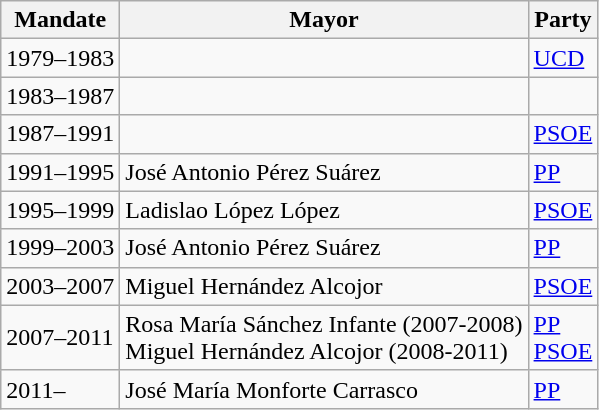<table class="wikitable">
<tr>
<th>Mandate</th>
<th>Mayor</th>
<th>Party</th>
</tr>
<tr>
<td>1979–1983</td>
<td></td>
<td><a href='#'>UCD</a></td>
</tr>
<tr>
<td>1983–1987</td>
<td></td>
<td></td>
</tr>
<tr>
<td>1987–1991</td>
<td></td>
<td><a href='#'>PSOE</a></td>
</tr>
<tr>
<td>1991–1995</td>
<td>José Antonio Pérez Suárez</td>
<td><a href='#'>PP</a></td>
</tr>
<tr>
<td>1995–1999</td>
<td>Ladislao López López</td>
<td><a href='#'>PSOE</a></td>
</tr>
<tr>
<td>1999–2003</td>
<td>José Antonio Pérez Suárez</td>
<td><a href='#'>PP</a></td>
</tr>
<tr>
<td>2003–2007</td>
<td>Miguel Hernández Alcojor</td>
<td><a href='#'>PSOE</a></td>
</tr>
<tr>
<td>2007–2011</td>
<td>Rosa María Sánchez Infante (2007-2008)<br>Miguel Hernández Alcojor (2008-2011)</td>
<td><a href='#'>PP</a><br><a href='#'>PSOE</a></td>
</tr>
<tr>
<td>2011–</td>
<td>José María Monforte Carrasco</td>
<td><a href='#'>PP</a></td>
</tr>
</table>
